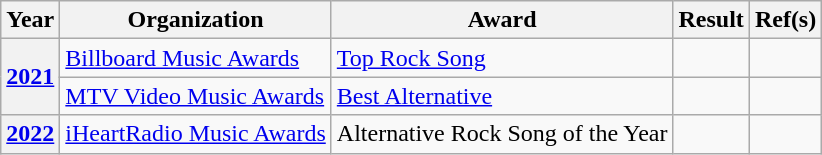<table class="wikitable plainrowheaders">
<tr align=center>
<th scope="col">Year</th>
<th scope="col">Organization</th>
<th scope="col">Award</th>
<th scope="col">Result</th>
<th scope="col">Ref(s)</th>
</tr>
<tr>
<th rowspan="2"><a href='#'>2021</a></th>
<td><a href='#'>Billboard Music Awards</a></td>
<td><a href='#'>Top Rock Song</a></td>
<td></td>
<td style="text-align:center;"></td>
</tr>
<tr>
<td><a href='#'>MTV Video Music Awards</a></td>
<td><a href='#'>Best Alternative</a></td>
<td></td>
<td style="text-align:center;"></td>
</tr>
<tr>
<th><a href='#'>2022</a></th>
<td><a href='#'>iHeartRadio Music Awards</a></td>
<td>Alternative Rock Song of the Year</td>
<td></td>
<td style="text-align:center;"></td>
</tr>
</table>
